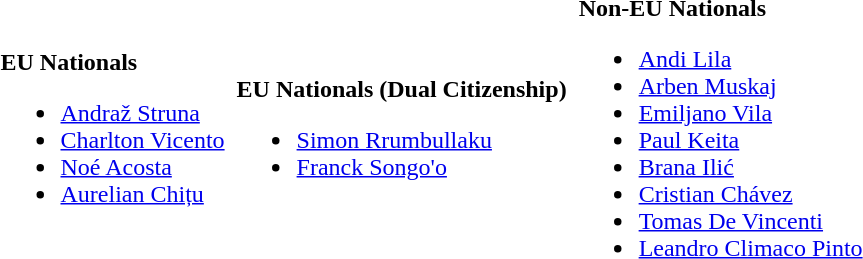<table>
<tr>
<td><strong>EU Nationals</strong><br><ul><li>  <a href='#'>Andraž Struna</a></li><li>  <a href='#'>Charlton Vicento</a></li><li>  <a href='#'>Noé Acosta</a></li><li>  <a href='#'>Aurelian Chițu</a></li></ul></td>
<td></td>
<td><strong>EU Nationals (Dual Citizenship)</strong><br><ul><li>   <a href='#'>Simon Rrumbullaku</a></li><li>   <a href='#'>Franck Songo'o</a></li></ul></td>
<td></td>
<td><strong>Non-EU Nationals</strong><br><ul><li> <a href='#'>Andi Lila</a></li><li> <a href='#'>Arben Muskaj</a></li><li> <a href='#'>Emiljano Vila</a></li><li> <a href='#'>Paul Keita</a></li><li> <a href='#'>Brana Ilić</a></li><li> <a href='#'>Cristian Chávez</a></li><li> <a href='#'>Tomas De Vincenti</a></li><li> <a href='#'>Leandro Climaco Pinto</a></li></ul></td>
<td></td>
</tr>
</table>
